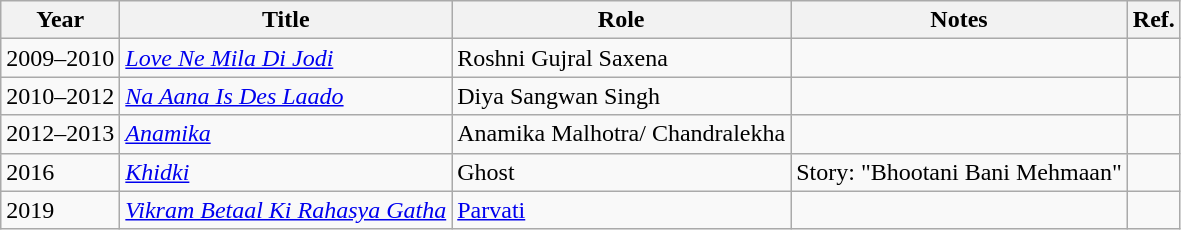<table class="wikitable sortable">
<tr>
<th>Year</th>
<th>Title</th>
<th>Role</th>
<th>Notes</th>
<th>Ref.</th>
</tr>
<tr>
<td>2009–2010</td>
<td><em><a href='#'>Love Ne Mila Di Jodi</a></em></td>
<td>Roshni Gujral Saxena</td>
<td></td>
<td></td>
</tr>
<tr>
<td>2010–2012</td>
<td><em><a href='#'>Na Aana Is Des Laado</a></em></td>
<td>Diya Sangwan Singh</td>
<td></td>
<td></td>
</tr>
<tr>
<td>2012–2013</td>
<td><em><a href='#'>Anamika</a></em></td>
<td>Anamika Malhotra/ Chandralekha</td>
<td></td>
<td></td>
</tr>
<tr>
<td>2016</td>
<td><em><a href='#'>Khidki</a></em></td>
<td>Ghost</td>
<td>Story: "Bhootani Bani Mehmaan"</td>
<td></td>
</tr>
<tr>
<td>2019</td>
<td><em><a href='#'>Vikram Betaal Ki Rahasya Gatha</a></em></td>
<td><a href='#'>Parvati</a></td>
<td></td>
<td></td>
</tr>
</table>
